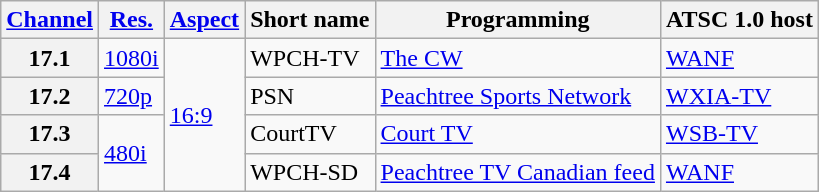<table class="wikitable">
<tr>
<th scope = "col"><a href='#'>Channel</a></th>
<th scope = "col"><a href='#'>Res.</a></th>
<th scope = "col"><a href='#'>Aspect</a></th>
<th scope = "col">Short name</th>
<th scope = "col">Programming</th>
<th scope = "col">ATSC 1.0 host</th>
</tr>
<tr>
<th scope = "row">17.1</th>
<td><a href='#'>1080i</a></td>
<td rowspan=4><a href='#'>16:9</a></td>
<td>WPCH-TV</td>
<td><a href='#'>The CW</a></td>
<td><a href='#'>WANF</a></td>
</tr>
<tr>
<th scope = "row">17.2</th>
<td><a href='#'>720p</a></td>
<td>PSN</td>
<td><a href='#'>Peachtree Sports Network</a></td>
<td><a href='#'>WXIA-TV</a></td>
</tr>
<tr>
<th scope = "row">17.3</th>
<td rowspan=2><a href='#'>480i</a></td>
<td>CourtTV</td>
<td><a href='#'>Court TV</a></td>
<td><a href='#'>WSB-TV</a></td>
</tr>
<tr>
<th scope = "row">17.4</th>
<td>WPCH-SD</td>
<td><a href='#'>Peachtree TV Canadian feed</a></td>
<td><a href='#'>WANF</a></td>
</tr>
</table>
